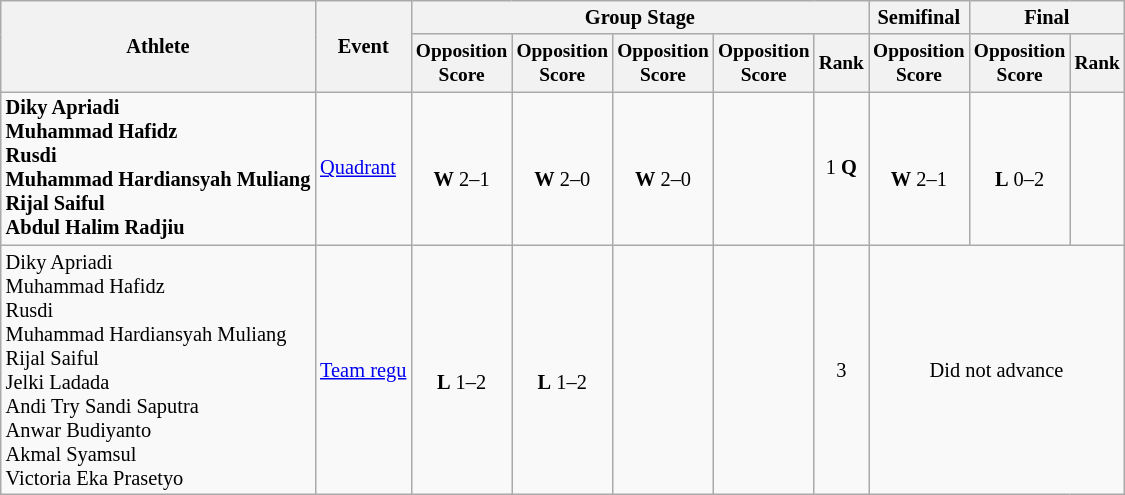<table class=wikitable style=font-size:85%;text-align:center>
<tr>
<th rowspan="2">Athlete</th>
<th rowspan="2">Event</th>
<th colspan=5>Group Stage</th>
<th>Semifinal</th>
<th colspan=2>Final</th>
</tr>
<tr style="font-size:95%">
<th>Opposition<br>Score</th>
<th>Opposition<br>Score</th>
<th>Opposition<br>Score</th>
<th>Opposition<br>Score</th>
<th>Rank</th>
<th>Opposition<br>Score</th>
<th>Opposition<br>Score</th>
<th>Rank</th>
</tr>
<tr>
<td align=left><strong>Diky Apriadi<br>Muhammad Hafidz<br>Rusdi<br>Muhammad Hardiansyah Muliang<br>Rijal Saiful<br>Abdul Halim Radjiu</strong></td>
<td align=left><a href='#'>Quadrant</a></td>
<td><br><strong>W</strong> 2–1</td>
<td><br><strong>W</strong> 2–0</td>
<td><br><strong>W</strong> 2–0</td>
<td></td>
<td>1 <strong>Q</strong></td>
<td><br><strong>W</strong> 2–1</td>
<td><br><strong>L</strong> 0–2</td>
<td></td>
</tr>
<tr>
<td align=left>Diky Apriadi<br>Muhammad Hafidz<br>Rusdi<br>Muhammad Hardiansyah Muliang<br>Rijal Saiful<br>Jelki Ladada<br>Andi Try Sandi Saputra<br>Anwar Budiyanto<br>Akmal Syamsul<br>Victoria Eka Prasetyo</td>
<td align=left><a href='#'>Team regu</a></td>
<td><br><strong>L</strong> 1–2</td>
<td><br><strong>L</strong> 1–2</td>
<td></td>
<td></td>
<td>3</td>
<td colspan=3>Did not advance</td>
</tr>
</table>
